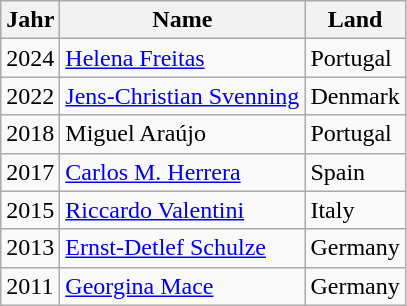<table class="wikitable">
<tr>
<th>Jahr</th>
<th>Name</th>
<th>Land</th>
</tr>
<tr>
<td>2024</td>
<td><a href='#'>Helena Freitas</a></td>
<td>Portugal</td>
</tr>
<tr>
<td>2022</td>
<td><a href='#'>Jens-Christian Svenning</a></td>
<td>Denmark</td>
</tr>
<tr>
<td>2018</td>
<td>Miguel Araújo</td>
<td>Portugal</td>
</tr>
<tr>
<td>2017</td>
<td><a href='#'>Carlos M. Herrera</a></td>
<td>Spain</td>
</tr>
<tr>
<td>2015</td>
<td><a href='#'>Riccardo Valentini</a></td>
<td>Italy</td>
</tr>
<tr>
<td>2013</td>
<td><a href='#'>Ernst-Detlef Schulze</a></td>
<td>Germany</td>
</tr>
<tr>
<td>2011</td>
<td><a href='#'>Georgina Mace</a></td>
<td>Germany</td>
</tr>
</table>
